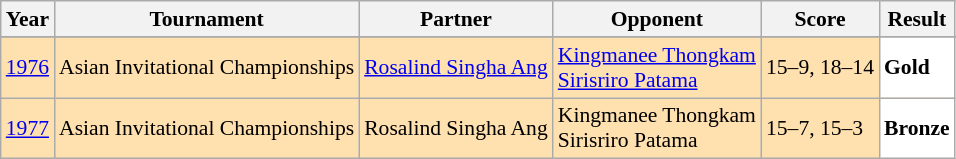<table class="sortable wikitable" style="font-size:90%;">
<tr>
<th>Year</th>
<th>Tournament</th>
<th>Partner</th>
<th>Opponent</th>
<th>Score</th>
<th>Result</th>
</tr>
<tr>
</tr>
<tr style="background:#FFE0AF">
<td align="center"><a href='#'>1976</a></td>
<td align="left">Asian Invitational Championships</td>
<td align="left"> <a href='#'>Rosalind Singha Ang</a></td>
<td align="left"> <a href='#'>Kingmanee Thongkam</a> <br> <a href='#'>Sirisriro Patama</a></td>
<td align="left">15–9, 18–14</td>
<td style="text-align:left; background:white"> <strong>Gold</strong></td>
</tr>
<tr style="background:#FFE0AF">
<td align="center"><a href='#'>1977</a></td>
<td align="left">Asian Invitational Championships</td>
<td align="left"> Rosalind Singha Ang</td>
<td align="left"> Kingmanee Thongkam <br> Sirisriro Patama</td>
<td align="left">15–7, 15–3</td>
<td style="text-align:left; background:white"> <strong>Bronze</strong></td>
</tr>
</table>
